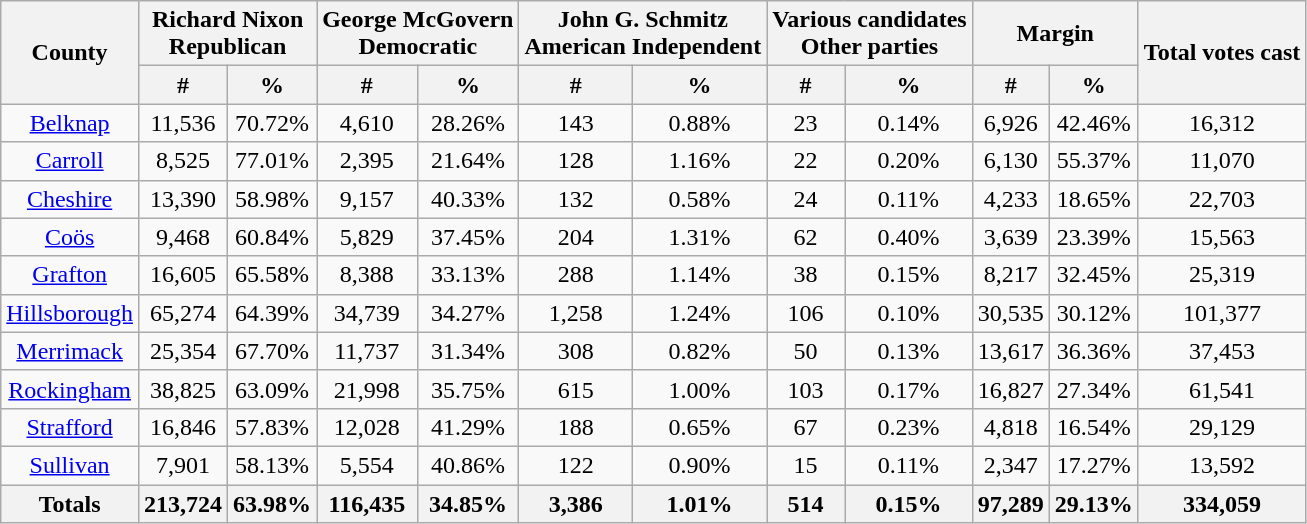<table class="wikitable sortable">
<tr>
<th rowspan="2">County</th>
<th colspan="2">Richard Nixon<br>Republican</th>
<th colspan="2">George McGovern<br>Democratic</th>
<th colspan="2">John G. Schmitz<br>American Independent</th>
<th colspan="2">Various candidates<br>Other parties</th>
<th colspan="2">Margin</th>
<th rowspan="2">Total votes cast</th>
</tr>
<tr>
<th data-sort-type="number">#</th>
<th data-sort-type="number">%</th>
<th data-sort-type="number">#</th>
<th data-sort-type="number">%</th>
<th data-sort-type="number">#</th>
<th data-sort-type="number">%</th>
<th data-sort-type="number">#</th>
<th data-sort-type="number">%</th>
<th data-sort-type="number">#</th>
<th data-sort-type="number">%</th>
</tr>
<tr style="text-align:center;">
<td><a href='#'>Belknap</a></td>
<td>11,536</td>
<td>70.72%</td>
<td>4,610</td>
<td>28.26%</td>
<td>143</td>
<td>0.88%</td>
<td>23</td>
<td>0.14%</td>
<td>6,926</td>
<td>42.46%</td>
<td>16,312</td>
</tr>
<tr style="text-align:center;">
<td><a href='#'>Carroll</a></td>
<td>8,525</td>
<td>77.01%</td>
<td>2,395</td>
<td>21.64%</td>
<td>128</td>
<td>1.16%</td>
<td>22</td>
<td>0.20%</td>
<td>6,130</td>
<td>55.37%</td>
<td>11,070</td>
</tr>
<tr style="text-align:center;">
<td><a href='#'>Cheshire</a></td>
<td>13,390</td>
<td>58.98%</td>
<td>9,157</td>
<td>40.33%</td>
<td>132</td>
<td>0.58%</td>
<td>24</td>
<td>0.11%</td>
<td>4,233</td>
<td>18.65%</td>
<td>22,703</td>
</tr>
<tr style="text-align:center;">
<td><a href='#'>Coös</a></td>
<td>9,468</td>
<td>60.84%</td>
<td>5,829</td>
<td>37.45%</td>
<td>204</td>
<td>1.31%</td>
<td>62</td>
<td>0.40%</td>
<td>3,639</td>
<td>23.39%</td>
<td>15,563</td>
</tr>
<tr style="text-align:center;">
<td><a href='#'>Grafton</a></td>
<td>16,605</td>
<td>65.58%</td>
<td>8,388</td>
<td>33.13%</td>
<td>288</td>
<td>1.14%</td>
<td>38</td>
<td>0.15%</td>
<td>8,217</td>
<td>32.45%</td>
<td>25,319</td>
</tr>
<tr style="text-align:center;">
<td><a href='#'>Hillsborough</a></td>
<td>65,274</td>
<td>64.39%</td>
<td>34,739</td>
<td>34.27%</td>
<td>1,258</td>
<td>1.24%</td>
<td>106</td>
<td>0.10%</td>
<td>30,535</td>
<td>30.12%</td>
<td>101,377</td>
</tr>
<tr style="text-align:center;">
<td><a href='#'>Merrimack</a></td>
<td>25,354</td>
<td>67.70%</td>
<td>11,737</td>
<td>31.34%</td>
<td>308</td>
<td>0.82%</td>
<td>50</td>
<td>0.13%</td>
<td>13,617</td>
<td>36.36%</td>
<td>37,453</td>
</tr>
<tr style="text-align:center;">
<td><a href='#'>Rockingham</a></td>
<td>38,825</td>
<td>63.09%</td>
<td>21,998</td>
<td>35.75%</td>
<td>615</td>
<td>1.00%</td>
<td>103</td>
<td>0.17%</td>
<td>16,827</td>
<td>27.34%</td>
<td>61,541</td>
</tr>
<tr style="text-align:center;">
<td><a href='#'>Strafford</a></td>
<td>16,846</td>
<td>57.83%</td>
<td>12,028</td>
<td>41.29%</td>
<td>188</td>
<td>0.65%</td>
<td>67</td>
<td>0.23%</td>
<td>4,818</td>
<td>16.54%</td>
<td>29,129</td>
</tr>
<tr style="text-align:center;">
<td><a href='#'>Sullivan</a></td>
<td>7,901</td>
<td>58.13%</td>
<td>5,554</td>
<td>40.86%</td>
<td>122</td>
<td>0.90%</td>
<td>15</td>
<td>0.11%</td>
<td>2,347</td>
<td>17.27%</td>
<td>13,592</td>
</tr>
<tr>
<th>Totals</th>
<th>213,724</th>
<th>63.98%</th>
<th>116,435</th>
<th>34.85%</th>
<th>3,386</th>
<th>1.01%</th>
<th>514</th>
<th>0.15%</th>
<th>97,289</th>
<th>29.13%</th>
<th>334,059</th>
</tr>
</table>
